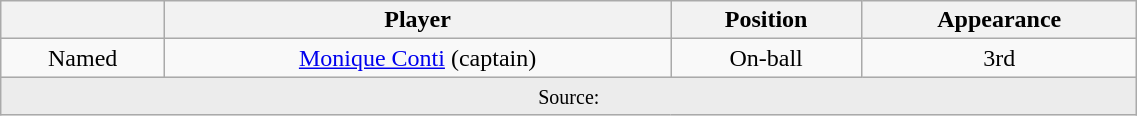<table class="wikitable" style="text-align:center; font-size:100%; width:60%">
<tr>
<th></th>
<th>Player</th>
<th>Position</th>
<th>Appearance</th>
</tr>
<tr>
<td>Named</td>
<td><a href='#'>Monique Conti</a> (captain)</td>
<td>On-ball</td>
<td>3rd</td>
</tr>
<tr>
<td colspan="4" style="text-align: center; background: #ececec;"><small>Source:</small></td>
</tr>
</table>
